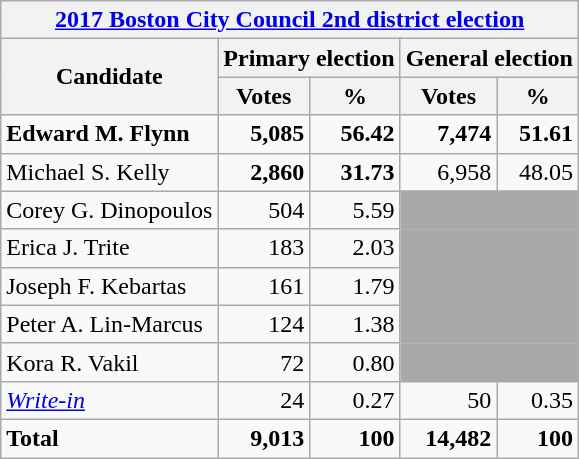<table class=wikitable>
<tr>
<th colspan=5><a href='#'>2017 Boston City Council 2nd district election</a></th>
</tr>
<tr>
<th colspan=1 rowspan=2>Candidate</th>
<th colspan=2><strong>Primary election</strong></th>
<th colspan=2><strong>General election</strong></th>
</tr>
<tr>
<th>Votes</th>
<th>%</th>
<th>Votes</th>
<th>%</th>
</tr>
<tr>
<td><strong>Edward M. Flynn</strong></td>
<td align="right"><strong>5,085</strong></td>
<td align="right"><strong>56.42</strong></td>
<td align="right"><strong>7,474</strong></td>
<td align="right"><strong>51.61</strong></td>
</tr>
<tr>
<td>Michael S. Kelly</td>
<td align="right"><strong>2,860</strong></td>
<td align="right"><strong>31.73</strong></td>
<td align="right">6,958</td>
<td align="right">48.05</td>
</tr>
<tr>
<td>Corey G. Dinopoulos</td>
<td align="right">504</td>
<td align="right">5.59</td>
<td colspan=2 bgcolor=darkgray> </td>
</tr>
<tr>
<td>Erica J. Trite</td>
<td align="right">183</td>
<td align="right">2.03</td>
<td colspan=2 bgcolor=darkgray> </td>
</tr>
<tr>
<td>Joseph F. Kebartas</td>
<td align="right">161</td>
<td align="right">1.79</td>
<td colspan=2 bgcolor=darkgray> </td>
</tr>
<tr>
<td>Peter A. Lin-Marcus</td>
<td align="right">124</td>
<td align="right">1.38</td>
<td colspan=2 bgcolor=darkgray> </td>
</tr>
<tr>
<td>Kora R. Vakil</td>
<td align="right">72</td>
<td align="right">0.80</td>
<td colspan=2 bgcolor=darkgray> </td>
</tr>
<tr>
<td><em><a href='#'>Write-in</a></em></td>
<td align="right">24</td>
<td align="right">0.27</td>
<td align="right">50</td>
<td align="right">0.35</td>
</tr>
<tr>
<td><strong>Total</strong></td>
<td align="right"><strong>9,013</strong></td>
<td align="right"><strong>100</strong></td>
<td align="right"><strong>14,482</strong></td>
<td align="right"><strong>100</strong></td>
</tr>
</table>
